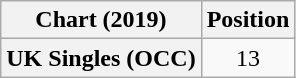<table class="wikitable plainrowheaders" style="text-align:center">
<tr>
<th scope="col">Chart (2019)</th>
<th scope="col">Position</th>
</tr>
<tr>
<th scope="row">UK Singles (OCC)</th>
<td>13</td>
</tr>
</table>
